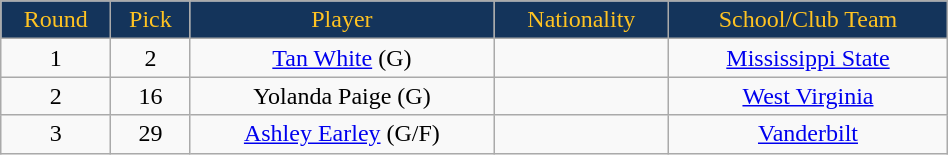<table class="wikitable" width="50%">
<tr align="center" style="background:#14345B; color:#FFC322;">
<td>Round</td>
<td>Pick</td>
<td>Player</td>
<td>Nationality</td>
<td>School/Club Team</td>
</tr>
<tr align="center">
<td>1</td>
<td>2</td>
<td><a href='#'>Tan White</a> (G)</td>
<td></td>
<td><a href='#'>Mississippi State</a></td>
</tr>
<tr align="center">
<td>2</td>
<td>16</td>
<td>Yolanda Paige (G)</td>
<td></td>
<td><a href='#'>West Virginia</a></td>
</tr>
<tr align="center">
<td>3</td>
<td>29</td>
<td><a href='#'>Ashley Earley</a> (G/F)</td>
<td></td>
<td><a href='#'>Vanderbilt</a></td>
</tr>
</table>
